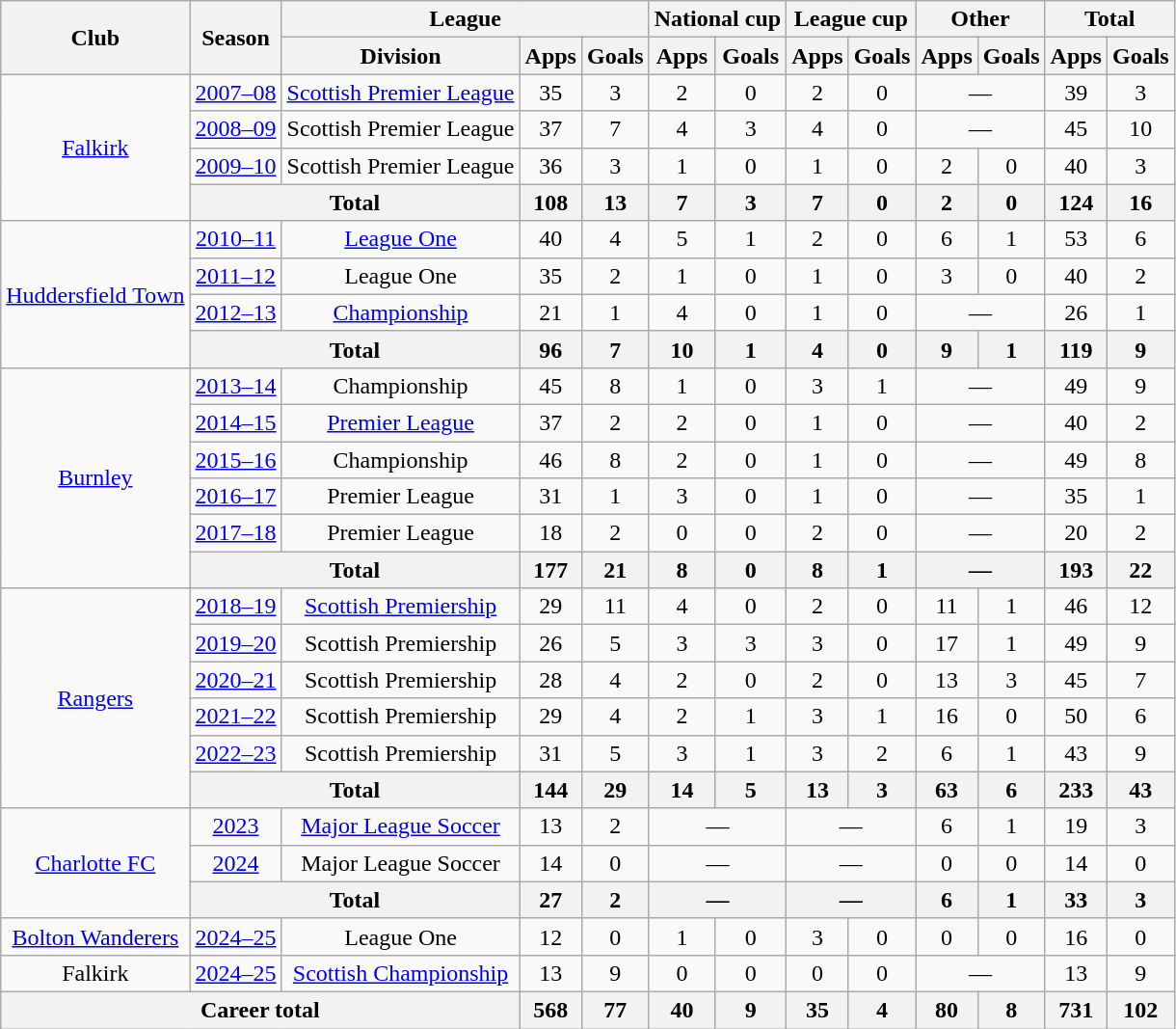<table class="wikitable" style="text-align: center;">
<tr>
<th rowspan="2">Club</th>
<th rowspan="2">Season</th>
<th colspan="3">League</th>
<th colspan="2">National cup</th>
<th colspan="2">League cup</th>
<th colspan="2">Other</th>
<th colspan="2">Total</th>
</tr>
<tr>
<th>Division</th>
<th>Apps</th>
<th>Goals</th>
<th>Apps</th>
<th>Goals</th>
<th>Apps</th>
<th>Goals</th>
<th>Apps</th>
<th>Goals</th>
<th>Apps</th>
<th>Goals</th>
</tr>
<tr>
<td rowspan="4"><a href='#'>Falkirk</a></td>
<td><a href='#'>2007–08</a></td>
<td><a href='#'>Scottish Premier League</a></td>
<td>35</td>
<td>3</td>
<td>2</td>
<td>0</td>
<td>2</td>
<td>0</td>
<td colspan="2">—</td>
<td>39</td>
<td>3</td>
</tr>
<tr>
<td><a href='#'>2008–09</a></td>
<td>Scottish Premier League</td>
<td>37</td>
<td>7</td>
<td>4</td>
<td>3</td>
<td>4</td>
<td>0</td>
<td colspan="2">—</td>
<td>45</td>
<td>10</td>
</tr>
<tr>
<td><a href='#'>2009–10</a></td>
<td>Scottish Premier League</td>
<td>36</td>
<td>3</td>
<td>1</td>
<td>0</td>
<td>1</td>
<td>0</td>
<td>2</td>
<td>0</td>
<td>40</td>
<td>3</td>
</tr>
<tr>
<th colspan="2">Total</th>
<th>108</th>
<th>13</th>
<th>7</th>
<th>3</th>
<th>7</th>
<th>0</th>
<th>2</th>
<th>0</th>
<th>124</th>
<th>16</th>
</tr>
<tr>
<td rowspan="4"><a href='#'>Huddersfield Town</a></td>
<td><a href='#'>2010–11</a></td>
<td><a href='#'>League One</a></td>
<td>40</td>
<td>4</td>
<td>5</td>
<td>1</td>
<td>2</td>
<td>0</td>
<td>6</td>
<td>1</td>
<td>53</td>
<td>6</td>
</tr>
<tr>
<td><a href='#'>2011–12</a></td>
<td>League One</td>
<td>35</td>
<td>2</td>
<td>1</td>
<td>0</td>
<td>1</td>
<td>0</td>
<td>3</td>
<td>0</td>
<td>40</td>
<td>2</td>
</tr>
<tr>
<td><a href='#'>2012–13</a></td>
<td><a href='#'>Championship</a></td>
<td>21</td>
<td>1</td>
<td>4</td>
<td>0</td>
<td>1</td>
<td>0</td>
<td colspan="2">—</td>
<td>26</td>
<td>1</td>
</tr>
<tr>
<th colspan="2">Total</th>
<th>96</th>
<th>7</th>
<th>10</th>
<th>1</th>
<th>4</th>
<th>0</th>
<th>9</th>
<th>1</th>
<th>119</th>
<th>9</th>
</tr>
<tr>
<td rowspan="6"><a href='#'>Burnley</a></td>
<td><a href='#'>2013–14</a></td>
<td>Championship</td>
<td>45</td>
<td>8</td>
<td>1</td>
<td>0</td>
<td>3</td>
<td>1</td>
<td colspan="2">—</td>
<td>49</td>
<td>9</td>
</tr>
<tr>
<td><a href='#'>2014–15</a></td>
<td><a href='#'>Premier League</a></td>
<td>37</td>
<td>2</td>
<td>2</td>
<td>0</td>
<td>1</td>
<td>0</td>
<td colspan="2">—</td>
<td>40</td>
<td>2</td>
</tr>
<tr>
<td><a href='#'>2015–16</a></td>
<td>Championship</td>
<td>46</td>
<td>8</td>
<td>2</td>
<td>0</td>
<td>1</td>
<td>0</td>
<td colspan="2">—</td>
<td>49</td>
<td>8</td>
</tr>
<tr>
<td><a href='#'>2016–17</a></td>
<td>Premier League</td>
<td>31</td>
<td>1</td>
<td>3</td>
<td>0</td>
<td>1</td>
<td>0</td>
<td colspan="2">—</td>
<td>35</td>
<td>1</td>
</tr>
<tr>
<td><a href='#'>2017–18</a></td>
<td>Premier League</td>
<td>18</td>
<td>2</td>
<td>0</td>
<td>0</td>
<td>2</td>
<td>0</td>
<td colspan="2">—</td>
<td>20</td>
<td>2</td>
</tr>
<tr>
<th colspan="2">Total</th>
<th>177</th>
<th>21</th>
<th>8</th>
<th>0</th>
<th>8</th>
<th>1</th>
<th colspan="2">—</th>
<th>193</th>
<th>22</th>
</tr>
<tr>
<td rowspan="6"><a href='#'>Rangers</a></td>
<td><a href='#'>2018–19</a></td>
<td><a href='#'>Scottish Premiership</a></td>
<td>29</td>
<td>11</td>
<td>4</td>
<td>0</td>
<td>2</td>
<td>0</td>
<td>11</td>
<td>1</td>
<td>46</td>
<td>12</td>
</tr>
<tr>
<td><a href='#'>2019–20</a></td>
<td>Scottish Premiership</td>
<td>26</td>
<td>5</td>
<td>3</td>
<td>3</td>
<td>3</td>
<td>0</td>
<td>17</td>
<td>1</td>
<td>49</td>
<td>9</td>
</tr>
<tr>
<td><a href='#'>2020–21</a></td>
<td>Scottish Premiership</td>
<td>28</td>
<td>4</td>
<td>2</td>
<td>0</td>
<td>2</td>
<td>0</td>
<td>13</td>
<td>3</td>
<td>45</td>
<td>7</td>
</tr>
<tr>
<td><a href='#'>2021–22</a></td>
<td>Scottish Premiership</td>
<td>29</td>
<td>4</td>
<td>2</td>
<td>1</td>
<td>3</td>
<td>1</td>
<td>16</td>
<td>0</td>
<td>50</td>
<td>6</td>
</tr>
<tr>
<td><a href='#'>2022–23</a></td>
<td>Scottish Premiership</td>
<td>31</td>
<td>5</td>
<td>3</td>
<td>1</td>
<td>3</td>
<td>2</td>
<td>6</td>
<td>1</td>
<td>43</td>
<td>9</td>
</tr>
<tr>
<th colspan="2">Total</th>
<th>144</th>
<th>29</th>
<th>14</th>
<th>5</th>
<th>13</th>
<th>3</th>
<th>63</th>
<th>6</th>
<th>233</th>
<th>43</th>
</tr>
<tr>
<td rowspan="3"><a href='#'>Charlotte FC</a></td>
<td><a href='#'>2023</a></td>
<td><a href='#'>Major League Soccer</a></td>
<td>13</td>
<td>2</td>
<td colspan="2">—</td>
<td colspan="2">—</td>
<td>6</td>
<td>1</td>
<td>19</td>
<td>3</td>
</tr>
<tr>
<td><a href='#'>2024</a></td>
<td>Major League Soccer</td>
<td>14</td>
<td>0</td>
<td colspan="2">—</td>
<td colspan="2">—</td>
<td>0</td>
<td>0</td>
<td>14</td>
<td>0</td>
</tr>
<tr>
<th colspan="2">Total</th>
<th>27</th>
<th>2</th>
<th colspan="2">—</th>
<th colspan="2">—</th>
<th>6</th>
<th>1</th>
<th>33</th>
<th>3</th>
</tr>
<tr>
<td><a href='#'>Bolton Wanderers</a></td>
<td><a href='#'>2024–25</a></td>
<td>League One</td>
<td>12</td>
<td>0</td>
<td>1</td>
<td>0</td>
<td>3</td>
<td>0</td>
<td>0</td>
<td>0</td>
<td>16</td>
<td>0</td>
</tr>
<tr>
<td>Falkirk</td>
<td><a href='#'>2024–25</a></td>
<td><a href='#'>Scottish Championship</a></td>
<td>13</td>
<td>9</td>
<td>0</td>
<td>0</td>
<td>0</td>
<td>0</td>
<td colspan="2">—</td>
<td>13</td>
<td>9</td>
</tr>
<tr>
<th colspan="3">Career total</th>
<th>568</th>
<th>77</th>
<th>40</th>
<th>9</th>
<th>35</th>
<th>4</th>
<th>80</th>
<th>8</th>
<th>731</th>
<th>102</th>
</tr>
</table>
